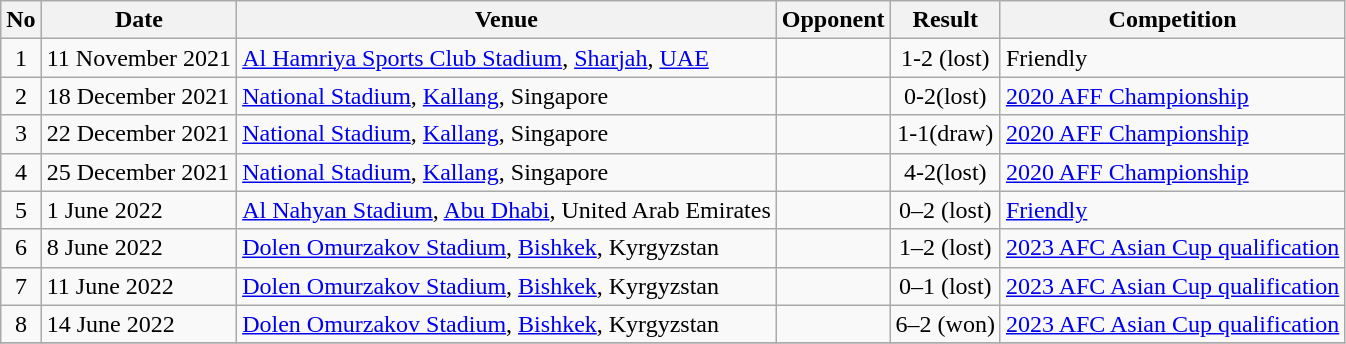<table class="wikitable">
<tr>
<th>No</th>
<th>Date</th>
<th>Venue</th>
<th>Opponent</th>
<th>Result</th>
<th>Competition</th>
</tr>
<tr>
<td align=center>1</td>
<td>11 November 2021</td>
<td><a href='#'>Al Hamriya Sports Club Stadium</a>, <a href='#'>Sharjah</a>, <a href='#'>UAE</a></td>
<td></td>
<td align=center>1-2 (lost)</td>
<td>Friendly</td>
</tr>
<tr>
<td align=center>2</td>
<td>18 December 2021</td>
<td><a href='#'>National Stadium</a>, <a href='#'>Kallang</a>, Singapore</td>
<td></td>
<td align=center>0-2(lost)</td>
<td><a href='#'>2020 AFF Championship</a></td>
</tr>
<tr>
<td align=center>3</td>
<td>22 December 2021</td>
<td><a href='#'>National Stadium</a>, <a href='#'>Kallang</a>, Singapore</td>
<td></td>
<td align=center>1-1(draw)</td>
<td><a href='#'>2020 AFF Championship</a></td>
</tr>
<tr>
<td align=center>4</td>
<td>25 December 2021</td>
<td><a href='#'>National Stadium</a>, <a href='#'>Kallang</a>, Singapore</td>
<td></td>
<td align=center>4-2(lost)</td>
<td><a href='#'>2020 AFF Championship</a></td>
</tr>
<tr>
<td align=center>5</td>
<td>1 June 2022</td>
<td><a href='#'>Al Nahyan Stadium</a>, <a href='#'>Abu Dhabi</a>, United Arab Emirates</td>
<td></td>
<td align=center>0–2 (lost)</td>
<td><a href='#'>Friendly</a></td>
</tr>
<tr>
<td align=center>6</td>
<td>8 June 2022</td>
<td><a href='#'>Dolen Omurzakov Stadium</a>, <a href='#'>Bishkek</a>, Kyrgyzstan</td>
<td></td>
<td align=center>1–2 (lost)</td>
<td><a href='#'>2023 AFC Asian Cup qualification</a></td>
</tr>
<tr>
<td align=center>7</td>
<td>11 June 2022</td>
<td><a href='#'>Dolen Omurzakov Stadium</a>, <a href='#'>Bishkek</a>, Kyrgyzstan</td>
<td></td>
<td align=center>0–1 (lost)</td>
<td><a href='#'>2023 AFC Asian Cup qualification</a></td>
</tr>
<tr>
<td align=center>8</td>
<td>14 June 2022</td>
<td><a href='#'>Dolen Omurzakov Stadium</a>, <a href='#'>Bishkek</a>, Kyrgyzstan</td>
<td></td>
<td align=center>6–2  (won)</td>
<td><a href='#'>2023 AFC Asian Cup qualification</a></td>
</tr>
<tr>
</tr>
</table>
